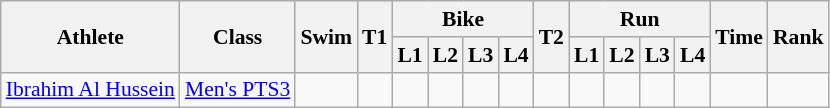<table class="wikitable" style="font-size:90%">
<tr>
<th rowspan="2">Athlete</th>
<th rowspan="2">Class</th>
<th rowspan="2">Swim</th>
<th rowspan="2">T1</th>
<th colspan="4">Bike</th>
<th rowspan="2">T2</th>
<th colspan="4">Run</th>
<th rowspan="2">Time</th>
<th rowspan="2">Rank</th>
</tr>
<tr>
<th>L1</th>
<th>L2</th>
<th>L3</th>
<th>L4</th>
<th>L1</th>
<th>L2</th>
<th>L3</th>
<th>L4</th>
</tr>
<tr align=center>
<td align=left><a href='#'>Ibrahim Al Hussein</a></td>
<td align=left><a href='#'>Men's PTS3</a></td>
<td></td>
<td></td>
<td></td>
<td></td>
<td></td>
<td></td>
<td></td>
<td></td>
<td></td>
<td></td>
<td></td>
<td></td>
<td></td>
</tr>
</table>
